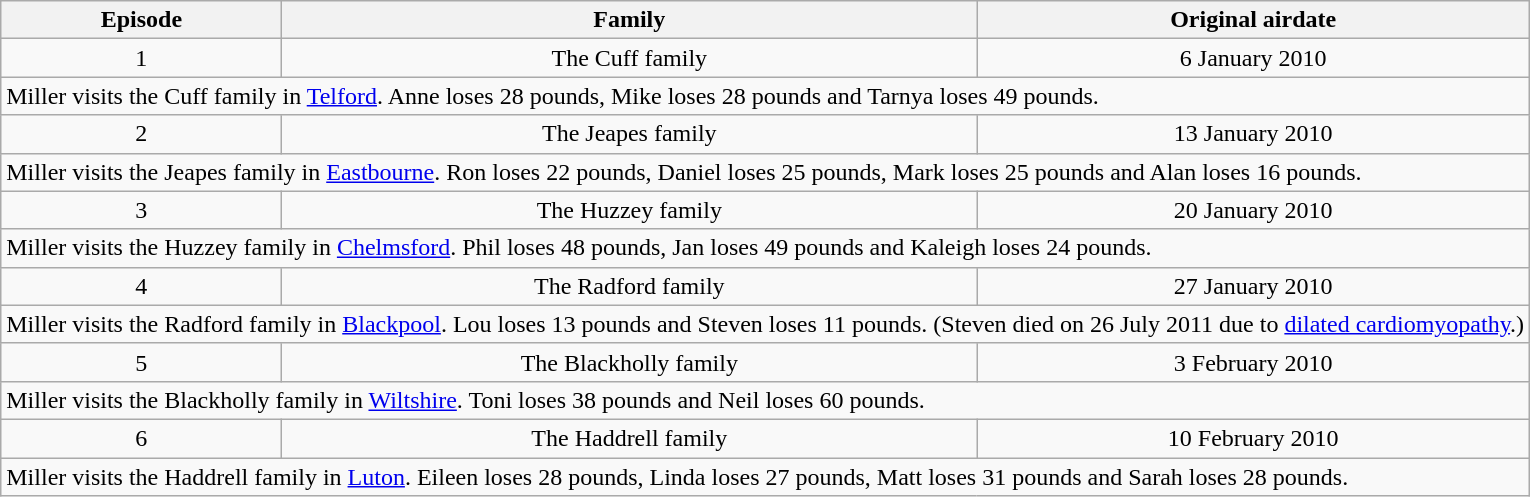<table class="wikitable" style="text-align:center">
<tr>
<th>Episode</th>
<th>Family</th>
<th>Original airdate</th>
</tr>
<tr>
<td>1</td>
<td>The Cuff family</td>
<td>6 January 2010</td>
</tr>
<tr>
<td colspan="3" align="left">Miller visits the Cuff family in <a href='#'>Telford</a>. Anne loses 28 pounds, Mike loses 28 pounds and Tarnya loses 49 pounds.</td>
</tr>
<tr>
<td>2</td>
<td>The Jeapes family</td>
<td>13 January 2010</td>
</tr>
<tr>
<td colspan="3" align="left">Miller visits the Jeapes family in <a href='#'>Eastbourne</a>. Ron loses 22 pounds, Daniel loses 25 pounds, Mark loses 25 pounds and Alan loses 16 pounds.</td>
</tr>
<tr>
<td>3</td>
<td>The Huzzey family</td>
<td>20 January 2010</td>
</tr>
<tr>
<td colspan="3" align="left">Miller visits the Huzzey family in <a href='#'>Chelmsford</a>. Phil loses 48 pounds, Jan loses 49 pounds and Kaleigh loses 24 pounds.</td>
</tr>
<tr>
<td>4</td>
<td>The Radford family</td>
<td>27 January 2010</td>
</tr>
<tr>
<td colspan="3" align="left">Miller visits the Radford family in <a href='#'>Blackpool</a>. Lou loses 13 pounds and Steven loses 11 pounds. (Steven died on 26 July 2011 due to <a href='#'>dilated cardiomyopathy</a>.)</td>
</tr>
<tr>
<td>5</td>
<td>The Blackholly family</td>
<td>3 February 2010</td>
</tr>
<tr>
<td colspan="3" align="left">Miller visits the Blackholly family in <a href='#'>Wiltshire</a>. Toni loses 38 pounds and Neil loses 60 pounds.</td>
</tr>
<tr>
<td>6</td>
<td>The Haddrell family</td>
<td>10 February 2010</td>
</tr>
<tr>
<td colspan="3" align="left">Miller visits the Haddrell family in <a href='#'>Luton</a>. Eileen loses 28 pounds, Linda loses 27 pounds, Matt loses 31 pounds and Sarah loses 28 pounds.</td>
</tr>
</table>
